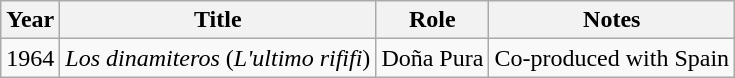<table class="wikitable sortable">
<tr>
<th>Year</th>
<th>Title</th>
<th>Role</th>
<th class="unsortable">Notes</th>
</tr>
<tr>
<td>1964</td>
<td><em>Los dinamiteros</em> (<em>L'ultimo rififi</em>)</td>
<td>Doña Pura</td>
<td>Co-produced with Spain</td>
</tr>
</table>
